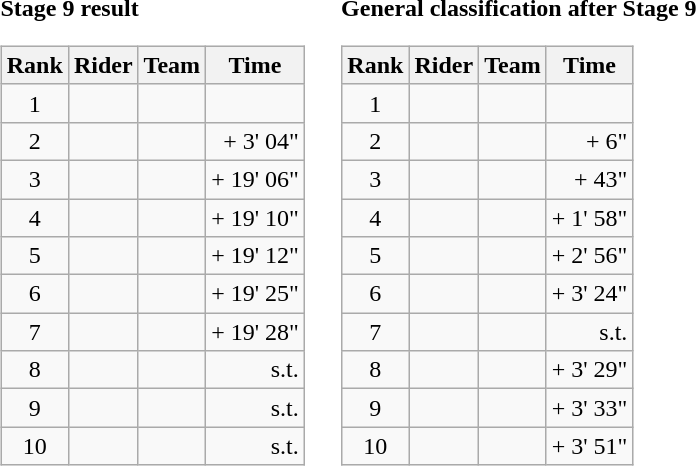<table>
<tr>
<td><strong>Stage 9 result</strong><br><table class="wikitable">
<tr>
<th scope="col">Rank</th>
<th scope="col">Rider</th>
<th scope="col">Team</th>
<th scope="col">Time</th>
</tr>
<tr>
<td style="text-align:center;">1</td>
<td></td>
<td></td>
<td style="text-align:right;"></td>
</tr>
<tr>
<td style="text-align:center;">2</td>
<td></td>
<td></td>
<td style="text-align:right;">+ 3' 04"</td>
</tr>
<tr>
<td style="text-align:center;">3</td>
<td></td>
<td></td>
<td style="text-align:right;">+ 19' 06"</td>
</tr>
<tr>
<td style="text-align:center;">4</td>
<td></td>
<td></td>
<td style="text-align:right;">+ 19' 10"</td>
</tr>
<tr>
<td style="text-align:center;">5</td>
<td></td>
<td></td>
<td style="text-align:right;">+ 19' 12"</td>
</tr>
<tr>
<td style="text-align:center;">6</td>
<td></td>
<td></td>
<td style="text-align:right;">+ 19' 25"</td>
</tr>
<tr>
<td style="text-align:center;">7</td>
<td></td>
<td></td>
<td style="text-align:right;">+ 19' 28"</td>
</tr>
<tr>
<td style="text-align:center;">8</td>
<td></td>
<td></td>
<td style="text-align:right;">s.t.</td>
</tr>
<tr>
<td style="text-align:center;">9</td>
<td></td>
<td></td>
<td style="text-align:right;">s.t.</td>
</tr>
<tr>
<td style="text-align:center;">10</td>
<td></td>
<td></td>
<td style="text-align:right;">s.t.</td>
</tr>
</table>
</td>
<td></td>
<td><strong>General classification after Stage 9</strong><br><table class="wikitable">
<tr>
<th scope="col">Rank</th>
<th scope="col">Rider</th>
<th scope="col">Team</th>
<th scope="col">Time</th>
</tr>
<tr>
<td style="text-align:center;">1</td>
<td></td>
<td></td>
<td style="text-align:right;"></td>
</tr>
<tr>
<td style="text-align:center;">2</td>
<td></td>
<td></td>
<td style="text-align:right;">+ 6"</td>
</tr>
<tr>
<td style="text-align:center;">3</td>
<td></td>
<td></td>
<td style="text-align:right;">+ 43"</td>
</tr>
<tr>
<td style="text-align:center;">4</td>
<td></td>
<td></td>
<td style="text-align:right;">+ 1' 58"</td>
</tr>
<tr>
<td style="text-align:center;">5</td>
<td></td>
<td></td>
<td style="text-align:right;">+ 2' 56"</td>
</tr>
<tr>
<td style="text-align:center;">6</td>
<td></td>
<td></td>
<td style="text-align:right;">+ 3' 24"</td>
</tr>
<tr>
<td style="text-align:center;">7</td>
<td></td>
<td></td>
<td style="text-align:right;">s.t.</td>
</tr>
<tr>
<td style="text-align:center;">8</td>
<td></td>
<td></td>
<td style="text-align:right;">+ 3' 29"</td>
</tr>
<tr>
<td style="text-align:center;">9</td>
<td></td>
<td></td>
<td style="text-align:right;">+ 3' 33"</td>
</tr>
<tr>
<td style="text-align:center;">10</td>
<td></td>
<td></td>
<td style="text-align:right;">+ 3' 51"</td>
</tr>
</table>
</td>
</tr>
</table>
